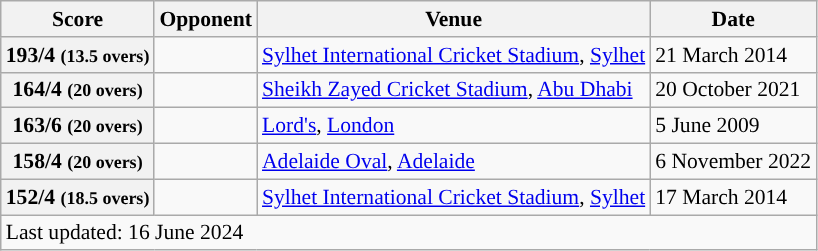<table class="wikitable sortable" style="font-size:90%;">
<tr>
<th>Score</th>
<th>Opponent</th>
<th>Venue</th>
<th>Date</th>
</tr>
<tr>
<th>193/4 <small>(13.5 overs)</small></th>
<td></td>
<td><a href='#'>Sylhet International Cricket Stadium</a>, <a href='#'>Sylhet</a></td>
<td>21 March 2014</td>
</tr>
<tr>
<th>164/4 <small>(20 overs)</small></th>
<td></td>
<td><a href='#'>Sheikh Zayed Cricket Stadium</a>, <a href='#'>Abu Dhabi</a></td>
<td>20 October 2021</td>
</tr>
<tr>
<th>163/6 <small>(20 overs)</small></th>
<td></td>
<td><a href='#'>Lord's</a>, <a href='#'>London</a></td>
<td>5 June 2009</td>
</tr>
<tr>
<th>158/4 <small>(20 overs)</small></th>
<td></td>
<td><a href='#'>Adelaide Oval</a>, <a href='#'>Adelaide</a></td>
<td>6 November 2022</td>
</tr>
<tr>
<th>152/4 <small>(18.5 overs)</small></th>
<td></td>
<td><a href='#'>Sylhet International Cricket Stadium</a>, <a href='#'>Sylhet</a></td>
<td>17 March 2014</td>
</tr>
<tr>
<td colspan="6">Last updated: 16 June 2024</td>
</tr>
</table>
